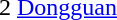<table cellspacing="0" cellpadding="0">
<tr>
<td><div>2 </div></td>
<td><a href='#'>Dongguan</a></td>
</tr>
</table>
